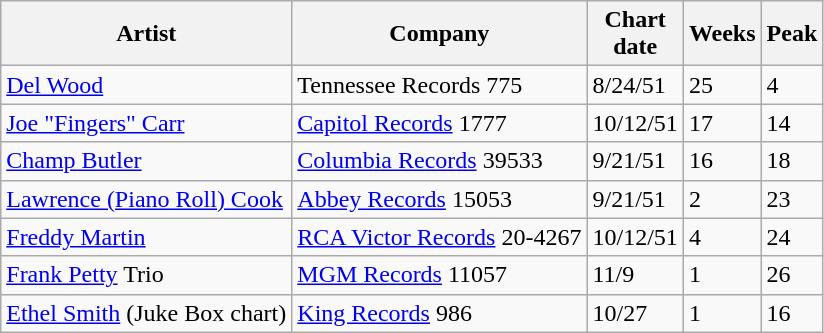<table class="wikitable">
<tr>
<th>Artist</th>
<th>Company</th>
<th>Chart<br>date</th>
<th>Weeks</th>
<th>Peak</th>
</tr>
<tr>
<td><a href='#'>Del Wood</a></td>
<td>Tennessee Records 775</td>
<td>8/24/51</td>
<td>25</td>
<td>4</td>
</tr>
<tr>
<td><a href='#'>Joe "Fingers" Carr</a></td>
<td><a href='#'>Capitol Records</a> 1777</td>
<td>10/12/51</td>
<td>17</td>
<td>14</td>
</tr>
<tr>
<td><a href='#'>Champ Butler</a></td>
<td><a href='#'>Columbia Records</a> 39533</td>
<td>9/21/51</td>
<td>16</td>
<td>18</td>
</tr>
<tr>
<td><a href='#'>Lawrence (Piano Roll) Cook</a></td>
<td><a href='#'>Abbey Records</a> 15053</td>
<td>9/21/51</td>
<td>2</td>
<td>23</td>
</tr>
<tr>
<td><a href='#'>Freddy Martin</a></td>
<td><a href='#'>RCA Victor Records</a> 20-4267</td>
<td>10/12/51</td>
<td>4</td>
<td>24</td>
</tr>
<tr>
<td><a href='#'>Frank Petty</a> Trio</td>
<td><a href='#'>MGM Records</a> 11057</td>
<td>11/9</td>
<td>1</td>
<td>26</td>
</tr>
<tr>
<td><a href='#'>Ethel Smith</a> (Juke Box chart)</td>
<td><a href='#'>King Records</a> 986</td>
<td>10/27</td>
<td>1</td>
<td>16</td>
</tr>
</table>
